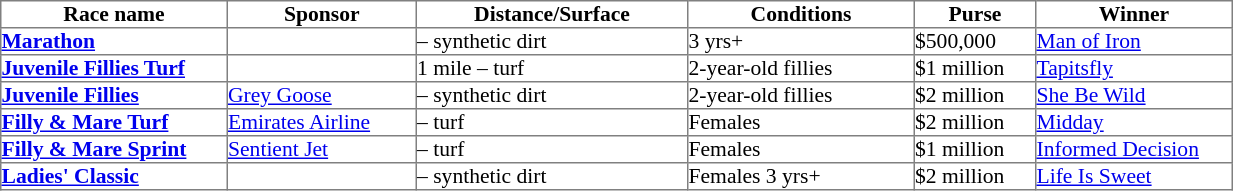<table border="1" cellpadding="0" style="border-collapse: collapse; font-size:90%">
<tr bgcolor="FFFFFF" align="center">
<td width="150px"><strong>Race name</strong></td>
<td width="125px"><strong>Sponsor</strong></td>
<td width="180px"><strong>Distance/Surface</strong></td>
<td width="150px"><strong>Conditions</strong></td>
<td width="80px"><strong>Purse</strong></td>
<td width="130px"><strong>Winner</strong></td>
</tr>
<tr>
<td><strong><a href='#'>Marathon</a></strong></td>
<td></td>
<td> – synthetic dirt</td>
<td>3 yrs+</td>
<td>$500,000</td>
<td><a href='#'>Man of Iron</a></td>
</tr>
<tr>
<td><strong><a href='#'>Juvenile Fillies Turf</a></strong></td>
<td></td>
<td>1 mile – turf</td>
<td>2-year-old fillies</td>
<td>$1 million</td>
<td><a href='#'>Tapitsfly</a></td>
</tr>
<tr>
<td><strong><a href='#'>Juvenile Fillies</a></strong></td>
<td><a href='#'>Grey Goose</a></td>
<td> – synthetic dirt</td>
<td>2-year-old fillies</td>
<td>$2 million</td>
<td><a href='#'>She Be Wild</a></td>
</tr>
<tr>
<td><strong><a href='#'>Filly & Mare Turf</a></strong></td>
<td><a href='#'>Emirates Airline</a></td>
<td> – turf</td>
<td>Females</td>
<td>$2 million</td>
<td><a href='#'>Midday</a></td>
</tr>
<tr>
<td><strong><a href='#'>Filly & Mare Sprint</a></strong></td>
<td><a href='#'>Sentient Jet</a></td>
<td> – turf</td>
<td>Females</td>
<td>$1 million</td>
<td><a href='#'>Informed Decision</a></td>
</tr>
<tr>
<td><strong><a href='#'>Ladies' Classic</a></strong></td>
<td></td>
<td> – synthetic dirt</td>
<td>Females 3 yrs+</td>
<td>$2 million</td>
<td><a href='#'>Life Is Sweet</a></td>
</tr>
</table>
